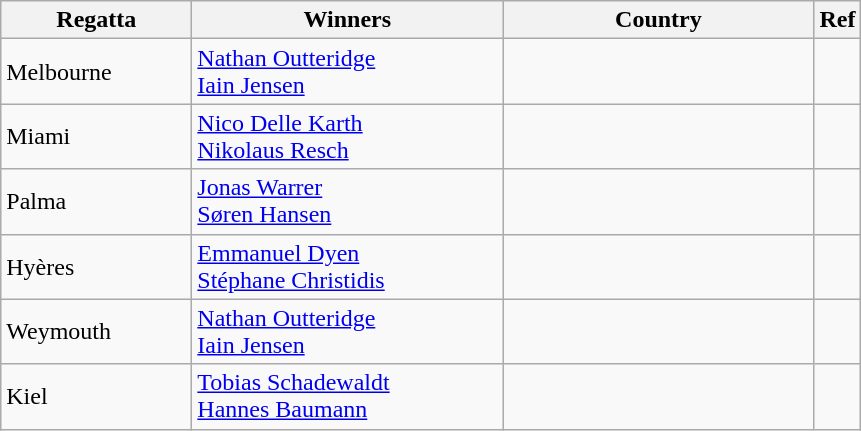<table class="wikitable">
<tr>
<th width=120>Regatta</th>
<th style="width:200px;">Winners</th>
<th style="width:200px;">Country</th>
<th>Ref</th>
</tr>
<tr>
<td>Melbourne</td>
<td><a href='#'>Nathan Outteridge</a><br><a href='#'>Iain Jensen</a></td>
<td></td>
<td></td>
</tr>
<tr>
<td>Miami</td>
<td><a href='#'>Nico Delle Karth</a><br><a href='#'>Nikolaus Resch</a></td>
<td></td>
<td></td>
</tr>
<tr>
<td>Palma</td>
<td><a href='#'>Jonas Warrer</a><br><a href='#'>Søren Hansen</a></td>
<td></td>
<td></td>
</tr>
<tr>
<td>Hyères</td>
<td><a href='#'>Emmanuel Dyen</a><br><a href='#'>Stéphane Christidis</a></td>
<td></td>
<td></td>
</tr>
<tr>
<td>Weymouth</td>
<td><a href='#'>Nathan Outteridge</a><br><a href='#'>Iain Jensen</a></td>
<td></td>
<td></td>
</tr>
<tr>
<td>Kiel</td>
<td><a href='#'>Tobias Schadewaldt</a><br><a href='#'>Hannes Baumann</a></td>
<td></td>
<td></td>
</tr>
</table>
